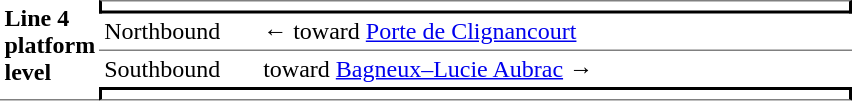<table border=0 cellspacing=0 cellpadding=3>
<tr>
<td style="border-bottom:solid 1px gray;" width=50 rowspan=10 valign=top><strong>Line 4 platform level</strong></td>
<td style="border-top:solid 1px gray;border-right:solid 2px black;border-left:solid 2px black;border-bottom:solid 2px black;text-align:center;" colspan=2></td>
</tr>
<tr>
<td style="border-bottom:solid 1px gray;" width=100>Northbound</td>
<td style="border-bottom:solid 1px gray;" width=390>←   toward <a href='#'>Porte de Clignancourt</a> </td>
</tr>
<tr>
<td>Southbound</td>
<td>   toward <a href='#'>Bagneux–Lucie Aubrac</a>  →</td>
</tr>
<tr>
<td style="border-top:solid 2px black;border-right:solid 2px black;border-left:solid 2px black;border-bottom:solid 1px gray;text-align:center;" colspan=2></td>
</tr>
</table>
